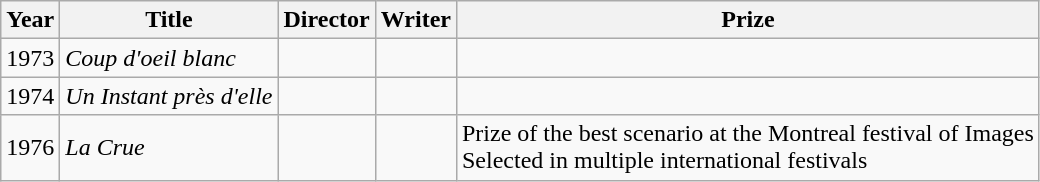<table class="wikitable">
<tr>
<th>Year</th>
<th>Title</th>
<th>Director</th>
<th>Writer</th>
<th>Prize</th>
</tr>
<tr>
<td>1973</td>
<td><em>Coup d'oeil blanc</em></td>
<td></td>
<td></td>
<td></td>
</tr>
<tr>
<td>1974</td>
<td><em>Un Instant près d'elle</em></td>
<td></td>
<td></td>
<td></td>
</tr>
<tr>
<td>1976</td>
<td><em>La Crue</em></td>
<td></td>
<td></td>
<td>Prize of the best scenario at the Montreal festival of Images<br>Selected in multiple international festivals</td>
</tr>
</table>
